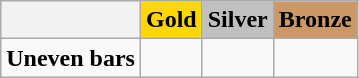<table class="wikitable">
<tr>
<th></th>
<td align=center bgcolor=gold><strong>Gold</strong></td>
<td align=center bgcolor=silver><strong>Silver</strong></td>
<td align=center bgcolor=cc9966><strong>Bronze</strong></td>
</tr>
<tr>
<td><strong>Uneven bars</strong></td>
<td></td>
<td></td>
<td></td>
</tr>
</table>
